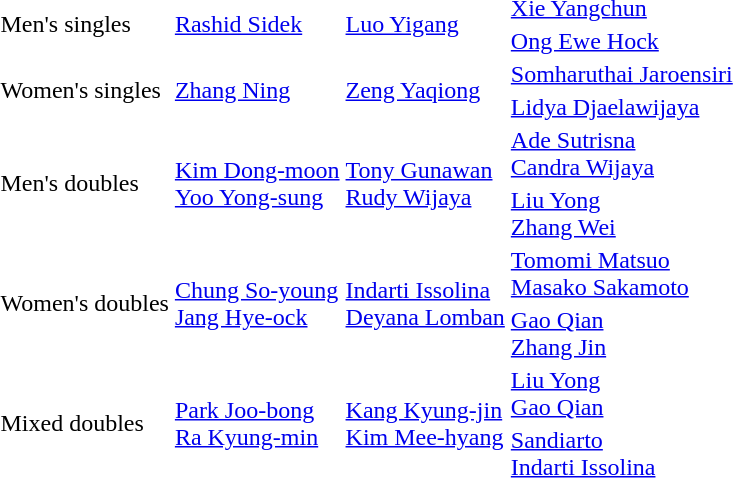<table>
<tr>
<td rowspan=2>Men's singles</td>
<td rowspan=2> <a href='#'>Rashid Sidek</a></td>
<td rowspan=2> <a href='#'>Luo Yigang</a></td>
<td> <a href='#'>Xie Yangchun</a></td>
</tr>
<tr>
<td> <a href='#'>Ong Ewe Hock</a></td>
</tr>
<tr>
<td rowspan=2>Women's singles</td>
<td rowspan=2> <a href='#'>Zhang Ning</a></td>
<td rowspan=2> <a href='#'>Zeng Yaqiong</a></td>
<td> <a href='#'>Somharuthai Jaroensiri</a></td>
</tr>
<tr>
<td> <a href='#'>Lidya Djaelawijaya</a></td>
</tr>
<tr>
<td rowspan=2>Men's doubles</td>
<td rowspan=2> <a href='#'>Kim Dong-moon</a><br> <a href='#'>Yoo Yong-sung</a></td>
<td rowspan=2> <a href='#'>Tony Gunawan</a><br> <a href='#'>Rudy Wijaya</a></td>
<td> <a href='#'>Ade Sutrisna</a><br> <a href='#'>Candra Wijaya</a></td>
</tr>
<tr>
<td> <a href='#'>Liu Yong</a><br> <a href='#'>Zhang Wei</a></td>
</tr>
<tr>
<td rowspan=2>Women's doubles</td>
<td rowspan=2> <a href='#'>Chung So-young</a><br> <a href='#'>Jang Hye-ock</a></td>
<td rowspan=2> <a href='#'>Indarti Issolina</a><br> <a href='#'>Deyana Lomban</a></td>
<td> <a href='#'>Tomomi Matsuo</a> <br> <a href='#'>Masako Sakamoto</a></td>
</tr>
<tr>
<td> <a href='#'>Gao Qian</a><br> <a href='#'>Zhang Jin</a></td>
</tr>
<tr>
<td rowspan=2>Mixed doubles</td>
<td rowspan=2> <a href='#'>Park Joo-bong</a><br> <a href='#'>Ra Kyung-min</a></td>
<td rowspan=2> <a href='#'>Kang Kyung-jin</a><br> <a href='#'>Kim Mee-hyang</a></td>
<td> <a href='#'>Liu Yong</a><br> <a href='#'>Gao Qian</a></td>
</tr>
<tr>
<td> <a href='#'>Sandiarto</a><br> <a href='#'>Indarti Issolina</a></td>
</tr>
</table>
